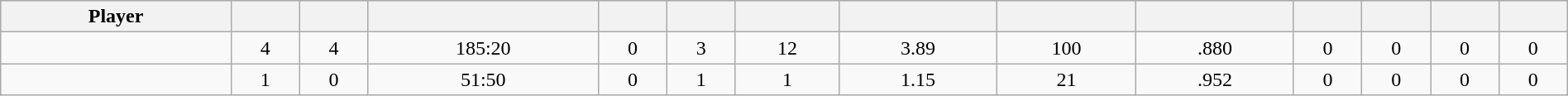<table class="wikitable sortable" style="width:100%; text-align:center;">
<tr style="text-align:center; background:#ddd;">
<th>Player</th>
<th></th>
<th></th>
<th></th>
<th></th>
<th></th>
<th></th>
<th></th>
<th></th>
<th></th>
<th></th>
<th></th>
<th></th>
<th></th>
</tr>
<tr>
<td style=white-space:nowrap></td>
<td>4</td>
<td>4</td>
<td>185:20</td>
<td>0</td>
<td>3</td>
<td>12</td>
<td>3.89</td>
<td>100</td>
<td>.880</td>
<td>0</td>
<td>0</td>
<td>0</td>
<td>0</td>
</tr>
<tr>
<td style=white-space:nowrap></td>
<td>1</td>
<td>0</td>
<td>51:50</td>
<td>0</td>
<td>1</td>
<td>1</td>
<td>1.15</td>
<td>21</td>
<td>.952</td>
<td>0</td>
<td>0</td>
<td>0</td>
<td>0</td>
</tr>
</table>
